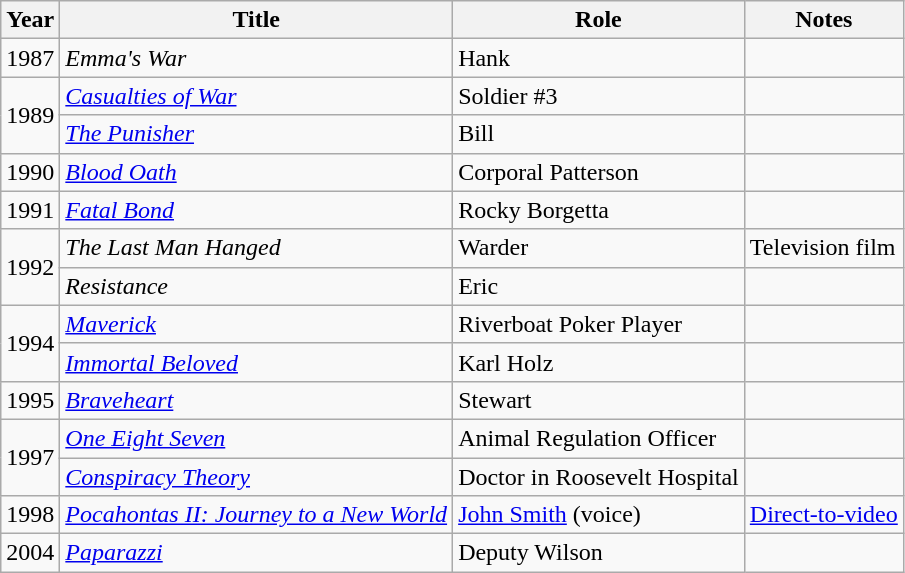<table class="wikitable sortable plainrowheaders" style="white-space:nowrap">
<tr>
<th>Year</th>
<th>Title</th>
<th>Role</th>
<th>Notes</th>
</tr>
<tr>
<td>1987</td>
<td><em>Emma's War</em></td>
<td>Hank</td>
<td></td>
</tr>
<tr>
<td rowspan=2>1989</td>
<td><em><a href='#'>Casualties of War</a></em></td>
<td>Soldier #3</td>
<td></td>
</tr>
<tr>
<td><em><a href='#'>The Punisher</a></em></td>
<td>Bill</td>
<td></td>
</tr>
<tr>
<td>1990</td>
<td><em><a href='#'>Blood Oath</a></em></td>
<td>Corporal Patterson</td>
<td></td>
</tr>
<tr>
<td>1991</td>
<td><em><a href='#'>Fatal Bond</a></em></td>
<td>Rocky Borgetta</td>
<td></td>
</tr>
<tr>
<td rowspan=2>1992</td>
<td><em>The Last Man Hanged</em></td>
<td>Warder</td>
<td>Television film</td>
</tr>
<tr>
<td><em>Resistance</em></td>
<td>Eric</td>
<td></td>
</tr>
<tr>
<td rowspan=2>1994</td>
<td><em><a href='#'>Maverick</a></em></td>
<td>Riverboat Poker Player</td>
<td></td>
</tr>
<tr>
<td><em><a href='#'>Immortal Beloved</a></em></td>
<td>Karl Holz</td>
<td></td>
</tr>
<tr>
<td>1995</td>
<td><em><a href='#'>Braveheart</a></em></td>
<td>Stewart</td>
<td></td>
</tr>
<tr>
<td rowspan=2>1997</td>
<td><em><a href='#'>One Eight Seven</a></em></td>
<td>Animal Regulation Officer</td>
<td></td>
</tr>
<tr>
<td><em><a href='#'>Conspiracy Theory</a></em></td>
<td>Doctor in Roosevelt Hospital</td>
<td></td>
</tr>
<tr>
<td>1998</td>
<td><em><a href='#'>Pocahontas II: Journey to a New World</a></em></td>
<td><a href='#'>John Smith</a> (voice)</td>
<td><a href='#'>Direct-to-video</a></td>
</tr>
<tr>
<td>2004</td>
<td><em><a href='#'>Paparazzi</a></em></td>
<td>Deputy Wilson</td>
<td></td>
</tr>
</table>
